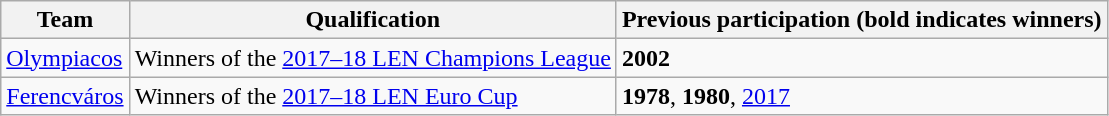<table class="wikitable">
<tr>
<th>Team</th>
<th>Qualification</th>
<th>Previous participation (bold indicates winners)</th>
</tr>
<tr>
<td> <a href='#'>Olympiacos</a></td>
<td>Winners of the <a href='#'>2017–18 LEN Champions League</a></td>
<td><strong>2002</strong></td>
</tr>
<tr>
<td> <a href='#'>Ferencváros</a></td>
<td>Winners of the <a href='#'>2017–18 LEN Euro Cup</a></td>
<td><strong>1978</strong>, <strong>1980</strong>, <a href='#'>2017</a></td>
</tr>
</table>
